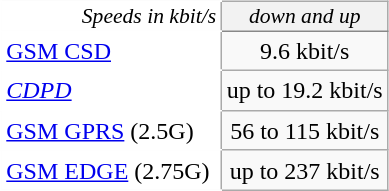<table class="wikitable" style="float:left; margin-top:5px; margin-right:20px; line-height:1.2em;">
<tr style="font-style:italic; padding-top:1px; padding-bottom:1px; line-height:0.9em; font-size:90%;">
<td style="font-weight:normal; border:solid 1px white; border-right:inherit; background:white; text-align:right;">Speeds in kbit/s</td>
<th colspan=2 style="font-weight:normal; border-bottom:solid 1px #888888;">down and up</th>
</tr>
<tr>
<td style="border:solid 1px white; border-right:inherit; background:white;"> <a href='#'>GSM CSD</a></td>
<td style="text-align:center;" colspan="2">9.6 kbit/s</td>
</tr>
<tr>
<td style="border:solid 1px white; border-right:inherit; background:white;"> <a href='#'><em>CDPD</em></a></td>
<td colspan="2" style="text-align:center;">up to 19.2 kbit/s</td>
</tr>
<tr>
<td style="border:solid 1px white; border-right:inherit; background:white;"> <a href='#'>GSM GPRS</a> (2.5G)</td>
<td colspan="2" style="text-align:center;">56 to 115 kbit/s</td>
</tr>
<tr>
<td style="border:solid 1px white; border-right:inherit; background:white;"> <a href='#'>GSM EDGE</a> (2.75G) </td>
<td colspan="2" style="text-align:center;">up to 237 kbit/s</td>
</tr>
</table>
